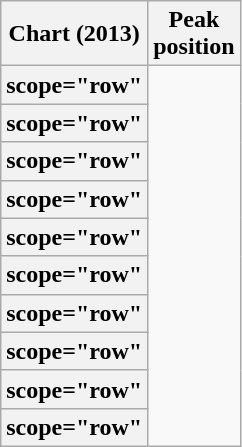<table class="wikitable sortable plainrowheaders" style="text-align:center">
<tr>
<th scope="col">Chart (2013)</th>
<th scope="col">Peak<br>position</th>
</tr>
<tr>
<th>scope="row"</th>
</tr>
<tr>
<th>scope="row"</th>
</tr>
<tr>
<th>scope="row" </th>
</tr>
<tr>
<th>scope="row" </th>
</tr>
<tr>
<th>scope="row" </th>
</tr>
<tr>
<th>scope="row" </th>
</tr>
<tr>
<th>scope="row" </th>
</tr>
<tr>
<th>scope="row" </th>
</tr>
<tr>
<th>scope="row" </th>
</tr>
<tr>
<th>scope="row" </th>
</tr>
</table>
